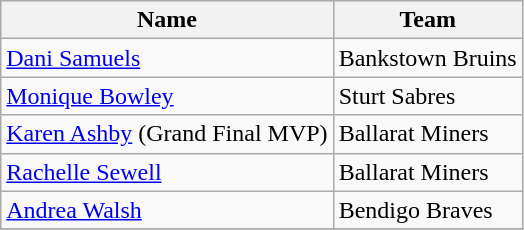<table class="wikitable">
<tr>
<th>Name</th>
<th>Team</th>
</tr>
<tr>
<td><a href='#'>Dani Samuels</a></td>
<td>Bankstown Bruins</td>
</tr>
<tr>
<td><a href='#'>Monique Bowley</a></td>
<td>Sturt Sabres</td>
</tr>
<tr>
<td><a href='#'>Karen Ashby</a> (Grand Final MVP)</td>
<td>Ballarat Miners</td>
</tr>
<tr>
<td><a href='#'>Rachelle Sewell</a></td>
<td>Ballarat Miners</td>
</tr>
<tr>
<td><a href='#'>Andrea Walsh</a></td>
<td>Bendigo Braves</td>
</tr>
<tr>
</tr>
</table>
